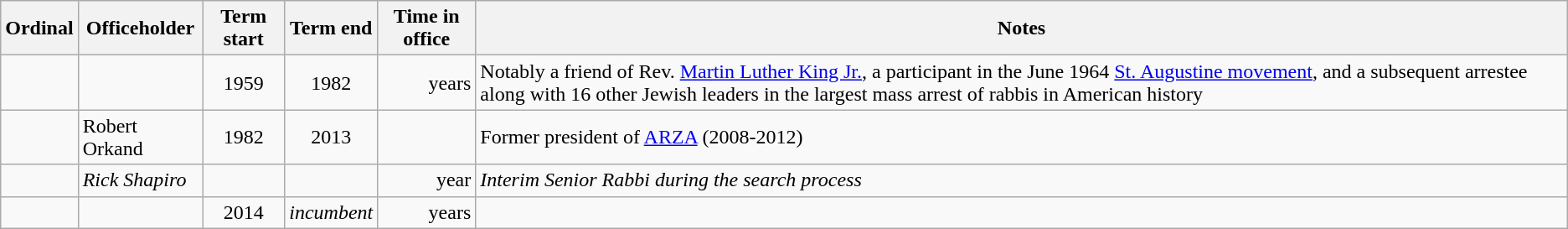<table class="wikitable sortable">
<tr>
<th>Ordinal</th>
<th>Officeholder</th>
<th>Term start</th>
<th>Term end</th>
<th>Time in office</th>
<th>Notes</th>
</tr>
<tr>
<td align=center></td>
<td></td>
<td align=center>1959</td>
<td align=center>1982</td>
<td align=right> years</td>
<td>Notably a friend of Rev. <a href='#'>Martin Luther King Jr.</a>, a participant in the June 1964 <a href='#'>St. Augustine movement</a>, and a subsequent arrestee along with 16 other Jewish leaders in the largest mass arrest of rabbis in American history</td>
</tr>
<tr>
<td align=center></td>
<td>Robert Orkand</td>
<td align=center>1982</td>
<td align=center>2013</td>
<td align=right></td>
<td>Former president of <a href='#'>ARZA</a> (2008-2012)</td>
</tr>
<tr>
<td align=center><em></em></td>
<td><em>Rick Shapiro</em></td>
<td align=center><em></em></td>
<td align=center><em></em></td>
<td align=right> year</td>
<td><em>Interim Senior Rabbi during the search process</em></td>
</tr>
<tr>
<td align=center></td>
<td></td>
<td align=center>2014</td>
<td align=center><em>incumbent</em></td>
<td align=right> years</td>
<td></td>
</tr>
</table>
